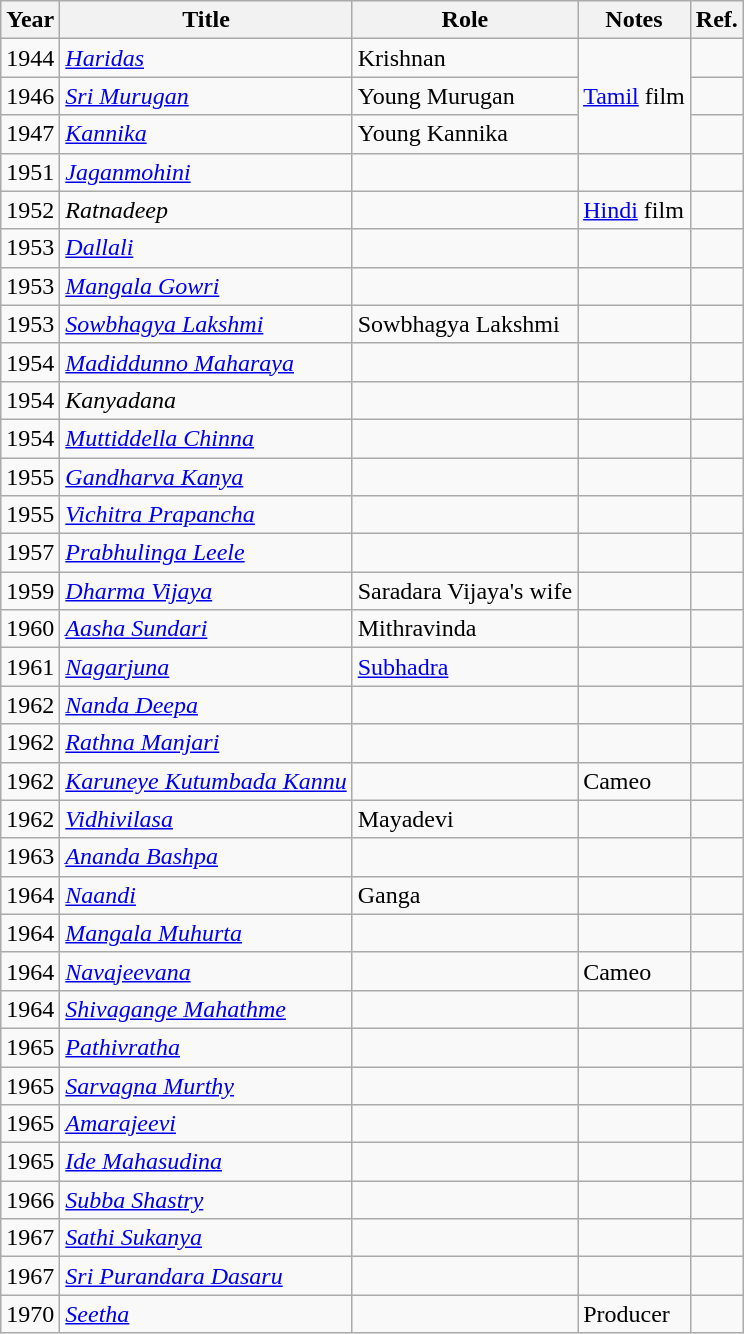<table class="wikitable sortable">
<tr>
<th>Year</th>
<th>Title</th>
<th>Role</th>
<th>Notes</th>
<th>Ref.</th>
</tr>
<tr>
<td>1944</td>
<td><em><a href='#'>Haridas</a></em></td>
<td>Krishnan</td>
<td rowspan="3"><a href='#'>Tamil</a> film</td>
<td></td>
</tr>
<tr>
<td>1946</td>
<td><em><a href='#'>Sri Murugan</a></em></td>
<td>Young Murugan</td>
<td></td>
</tr>
<tr>
<td>1947</td>
<td><em><a href='#'>Kannika</a></em></td>
<td>Young Kannika</td>
<td></td>
</tr>
<tr>
<td>1951</td>
<td><em><a href='#'>Jaganmohini</a></em></td>
<td></td>
<td></td>
<td></td>
</tr>
<tr>
<td>1952</td>
<td><em>Ratnadeep</em></td>
<td></td>
<td><a href='#'>Hindi</a> film</td>
<td></td>
</tr>
<tr>
<td>1953</td>
<td><em><a href='#'>Dallali</a></em></td>
<td></td>
<td></td>
<td></td>
</tr>
<tr>
<td>1953</td>
<td><em><a href='#'>Mangala Gowri</a></em></td>
<td></td>
<td></td>
<td></td>
</tr>
<tr>
<td>1953</td>
<td><em><a href='#'>Sowbhagya Lakshmi</a></em></td>
<td>Sowbhagya Lakshmi</td>
<td></td>
<td></td>
</tr>
<tr>
<td>1954</td>
<td><em><a href='#'>Madiddunno Maharaya</a></em></td>
<td></td>
<td></td>
<td></td>
</tr>
<tr>
<td>1954</td>
<td><em>Kanyadana</em></td>
<td></td>
<td></td>
<td></td>
</tr>
<tr>
<td>1954</td>
<td><em><a href='#'>Muttiddella Chinna</a></em></td>
<td></td>
<td></td>
<td></td>
</tr>
<tr>
<td>1955</td>
<td><em><a href='#'>Gandharva Kanya</a></em></td>
<td></td>
<td></td>
<td></td>
</tr>
<tr>
<td>1955</td>
<td><em><a href='#'>Vichitra Prapancha</a></em></td>
<td></td>
<td></td>
<td></td>
</tr>
<tr>
<td>1957</td>
<td><em><a href='#'>Prabhulinga Leele</a></em></td>
<td></td>
<td></td>
<td></td>
</tr>
<tr>
<td>1959</td>
<td><em><a href='#'>Dharma Vijaya</a></em></td>
<td>Saradara Vijaya's wife</td>
<td></td>
<td></td>
</tr>
<tr>
<td>1960</td>
<td><em><a href='#'>Aasha Sundari</a></em></td>
<td>Mithravinda</td>
<td></td>
<td></td>
</tr>
<tr>
<td>1961</td>
<td><em><a href='#'>Nagarjuna</a></em></td>
<td><a href='#'>Subhadra</a></td>
<td></td>
<td></td>
</tr>
<tr>
<td>1962</td>
<td><em><a href='#'>Nanda Deepa</a></em></td>
<td></td>
<td></td>
<td></td>
</tr>
<tr>
<td>1962</td>
<td><em><a href='#'>Rathna Manjari</a></em></td>
<td></td>
<td></td>
<td></td>
</tr>
<tr>
<td>1962</td>
<td><em><a href='#'>Karuneye Kutumbada Kannu</a></em></td>
<td></td>
<td>Cameo</td>
<td></td>
</tr>
<tr>
<td>1962</td>
<td><em><a href='#'>Vidhivilasa</a></em></td>
<td>Mayadevi</td>
<td></td>
<td></td>
</tr>
<tr>
<td>1963</td>
<td><em><a href='#'>Ananda Bashpa</a></em></td>
<td></td>
<td></td>
<td></td>
</tr>
<tr>
<td>1964</td>
<td><em><a href='#'>Naandi</a></em></td>
<td>Ganga</td>
<td></td>
<td></td>
</tr>
<tr>
<td>1964</td>
<td><em><a href='#'>Mangala Muhurta</a></em></td>
<td></td>
<td></td>
<td></td>
</tr>
<tr>
<td>1964</td>
<td><em><a href='#'>Navajeevana</a></em></td>
<td></td>
<td>Cameo</td>
<td></td>
</tr>
<tr>
<td>1964</td>
<td><em><a href='#'>Shivagange Mahathme</a></em></td>
<td></td>
<td></td>
<td></td>
</tr>
<tr>
<td>1965</td>
<td><em><a href='#'>Pathivratha</a></em></td>
<td></td>
<td></td>
<td></td>
</tr>
<tr>
<td>1965</td>
<td><em><a href='#'>Sarvagna Murthy</a></em></td>
<td></td>
<td></td>
<td></td>
</tr>
<tr>
<td>1965</td>
<td><em><a href='#'>Amarajeevi</a></em></td>
<td></td>
<td></td>
<td></td>
</tr>
<tr>
<td>1965</td>
<td><em><a href='#'>Ide Mahasudina</a></em></td>
<td></td>
<td></td>
<td></td>
</tr>
<tr>
<td>1966</td>
<td><em><a href='#'>Subba Shastry</a></em></td>
<td></td>
<td></td>
<td></td>
</tr>
<tr>
<td>1967</td>
<td><em><a href='#'>Sathi Sukanya</a></em></td>
<td></td>
<td></td>
<td></td>
</tr>
<tr>
<td>1967</td>
<td><em><a href='#'>Sri Purandara Dasaru</a></em></td>
<td></td>
<td></td>
<td></td>
</tr>
<tr>
<td>1970</td>
<td><em><a href='#'>Seetha</a></em></td>
<td></td>
<td>Producer</td>
<td></td>
</tr>
</table>
